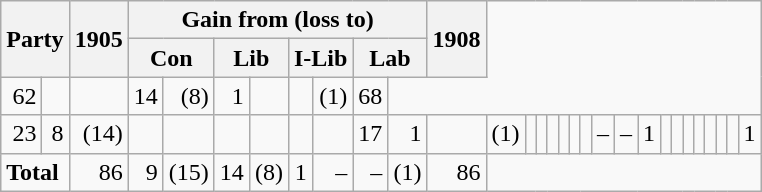<table class="wikitable" style="text-align:right">
<tr>
<th rowspan="2" colspan="2">Party</th>
<th rowspan="2" style="width:1em;">1905</th>
<th colspan="8">Gain from (loss to)</th>
<th rowspan="2" style="width:1em;">1908</th>
</tr>
<tr>
<th colspan="2">Con</th>
<th colspan="2">Lib</th>
<th colspan="2">I-Lib</th>
<th colspan="2">Lab</th>
</tr>
<tr>
<td>62</td>
<td></td>
<td></td>
<td>14</td>
<td>(8)</td>
<td>1</td>
<td></td>
<td></td>
<td>(1)</td>
<td>68</td>
</tr>
<tr>
<td>23</td>
<td>8</td>
<td>(14)</td>
<td></td>
<td></td>
<td></td>
<td></td>
<td></td>
<td></td>
<td>17<br></td>
<td>1</td>
<td></td>
<td>(1)</td>
<td></td>
<td></td>
<td></td>
<td></td>
<td></td>
<td></td>
<td>–<br></td>
<td>–</td>
<td>1</td>
<td></td>
<td></td>
<td></td>
<td></td>
<td></td>
<td></td>
<td></td>
<td>1</td>
</tr>
<tr>
<td colspan="2" style="text-align:left;"><strong>Total</strong></td>
<td>86</td>
<td>9</td>
<td>(15)</td>
<td>14</td>
<td>(8)</td>
<td>1</td>
<td>–</td>
<td>–</td>
<td>(1)</td>
<td>86</td>
</tr>
</table>
